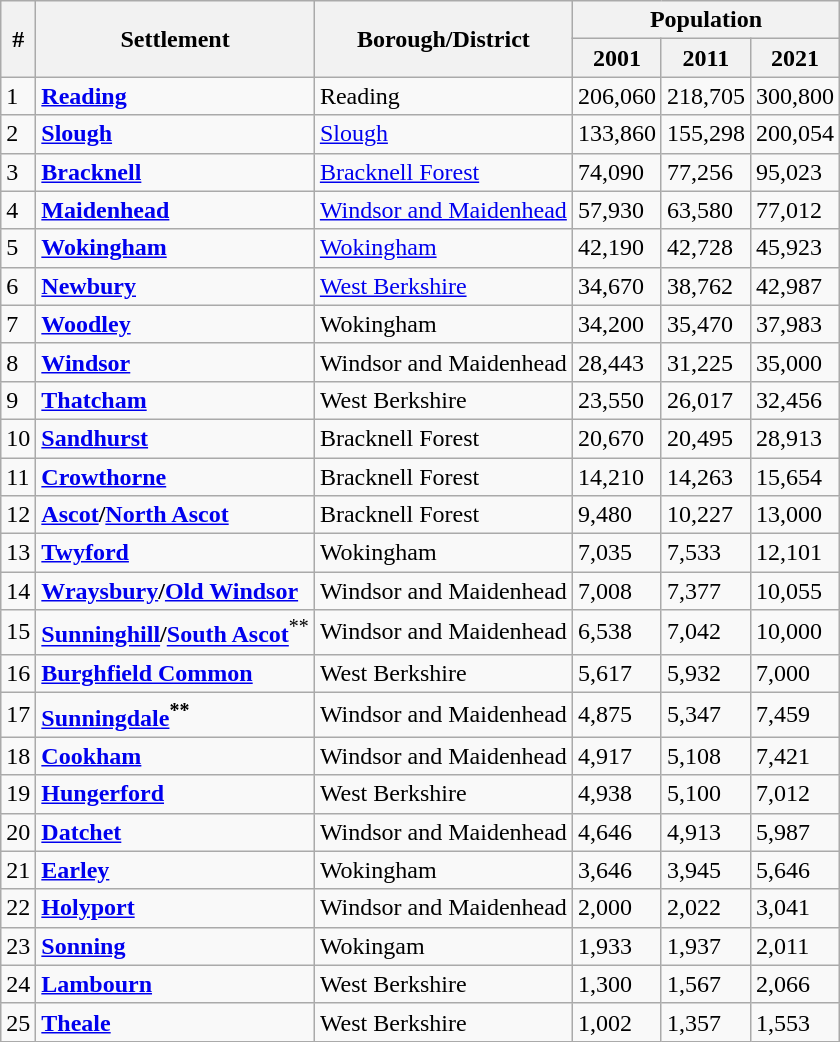<table class="wikitable sortable">
<tr>
<th rowspan="2">#</th>
<th rowspan="2">Settlement</th>
<th rowspan="2">Borough/District</th>
<th colspan="3">Population</th>
</tr>
<tr>
<th>2001</th>
<th>2011</th>
<th>2021</th>
</tr>
<tr>
<td>1</td>
<td><strong><a href='#'>Reading</a></strong></td>
<td>Reading</td>
<td>206,060</td>
<td>218,705</td>
<td>300,800</td>
</tr>
<tr>
<td>2</td>
<td><strong><a href='#'>Slough</a></strong></td>
<td><a href='#'>Slough</a></td>
<td>133,860</td>
<td>155,298</td>
<td>200,054</td>
</tr>
<tr>
<td>3</td>
<td><strong><a href='#'>Bracknell</a></strong></td>
<td><a href='#'>Bracknell Forest</a></td>
<td>74,090</td>
<td>77,256</td>
<td>95,023</td>
</tr>
<tr>
<td>4</td>
<td><strong><a href='#'>Maidenhead</a></strong></td>
<td><a href='#'>Windsor and Maidenhead</a></td>
<td>57,930</td>
<td>63,580</td>
<td>77,012</td>
</tr>
<tr>
<td>5</td>
<td><strong><a href='#'>Wokingham</a></strong></td>
<td><a href='#'>Wokingham</a></td>
<td>42,190</td>
<td>42,728</td>
<td>45,923</td>
</tr>
<tr>
<td>6</td>
<td><strong><a href='#'>Newbury</a></strong></td>
<td><a href='#'>West Berkshire</a></td>
<td>34,670</td>
<td>38,762</td>
<td>42,987</td>
</tr>
<tr>
<td>7</td>
<td><strong><a href='#'>Woodley</a></strong></td>
<td>Wokingham</td>
<td>34,200</td>
<td>35,470</td>
<td>37,983</td>
</tr>
<tr>
<td>8</td>
<td><strong><a href='#'>Windsor</a></strong></td>
<td>Windsor and Maidenhead</td>
<td>28,443</td>
<td>31,225</td>
<td>35,000</td>
</tr>
<tr>
<td>9</td>
<td><strong><a href='#'>Thatcham</a></strong></td>
<td>West Berkshire</td>
<td>23,550</td>
<td>26,017</td>
<td>32,456</td>
</tr>
<tr>
<td>10</td>
<td><strong><a href='#'>Sandhurst</a></strong></td>
<td>Bracknell Forest</td>
<td>20,670</td>
<td>20,495</td>
<td>28,913</td>
</tr>
<tr>
<td>11</td>
<td><strong><a href='#'>Crowthorne</a></strong></td>
<td>Bracknell Forest</td>
<td>14,210</td>
<td>14,263</td>
<td>15,654</td>
</tr>
<tr>
<td>12</td>
<td><strong><a href='#'>Ascot</a>/<a href='#'>North Ascot</a></strong></td>
<td>Bracknell Forest</td>
<td>9,480</td>
<td>10,227</td>
<td>13,000</td>
</tr>
<tr>
<td>13</td>
<td><strong><a href='#'>Twyford</a></strong></td>
<td>Wokingham</td>
<td>7,035</td>
<td>7,533</td>
<td>12,101</td>
</tr>
<tr>
<td>14</td>
<td><strong><a href='#'>Wraysbury</a>/<a href='#'>Old Windsor</a></strong></td>
<td>Windsor and Maidenhead</td>
<td>7,008</td>
<td>7,377</td>
<td>10,055</td>
</tr>
<tr>
<td>15</td>
<td><strong><a href='#'>Sunninghill</a>/<a href='#'>South Ascot</a></strong><sup>**</sup></td>
<td>Windsor and Maidenhead</td>
<td>6,538</td>
<td>7,042</td>
<td>10,000</td>
</tr>
<tr>
<td>16</td>
<td><strong><a href='#'>Burghfield Common</a></strong></td>
<td>West Berkshire</td>
<td>5,617</td>
<td>5,932</td>
<td>7,000</td>
</tr>
<tr>
<td>17</td>
<td><strong><a href='#'>Sunningdale</a><sup>**</sup></strong></td>
<td>Windsor and Maidenhead</td>
<td>4,875</td>
<td>5,347</td>
<td>7,459</td>
</tr>
<tr>
<td>18</td>
<td><strong><a href='#'>Cookham</a></strong></td>
<td>Windsor and Maidenhead</td>
<td>4,917</td>
<td>5,108</td>
<td>7,421</td>
</tr>
<tr>
<td>19</td>
<td><strong><a href='#'>Hungerford</a></strong></td>
<td>West Berkshire</td>
<td>4,938</td>
<td>5,100</td>
<td>7,012</td>
</tr>
<tr>
<td>20</td>
<td><strong><a href='#'>Datchet</a></strong></td>
<td>Windsor and Maidenhead</td>
<td>4,646</td>
<td>4,913</td>
<td>5,987</td>
</tr>
<tr>
<td>21</td>
<td><strong><a href='#'>Earley</a></strong></td>
<td>Wokingham</td>
<td>3,646</td>
<td>3,945</td>
<td>5,646</td>
</tr>
<tr>
<td>22</td>
<td><strong><a href='#'>Holyport</a></strong></td>
<td>Windsor and Maidenhead</td>
<td>2,000</td>
<td>2,022</td>
<td>3,041</td>
</tr>
<tr>
<td>23</td>
<td><strong><a href='#'>Sonning</a></strong></td>
<td>Wokingam</td>
<td>1,933</td>
<td>1,937</td>
<td>2,011</td>
</tr>
<tr>
<td>24</td>
<td><strong><a href='#'>Lambourn</a></strong></td>
<td>West Berkshire</td>
<td>1,300</td>
<td>1,567</td>
<td>2,066</td>
</tr>
<tr>
<td>25</td>
<td><strong><a href='#'>Theale</a></strong></td>
<td>West Berkshire</td>
<td>1,002</td>
<td>1,357</td>
<td>1,553</td>
</tr>
</table>
